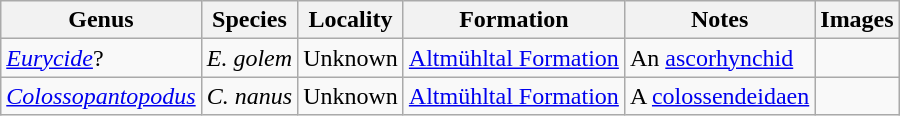<table class="wikitable">
<tr>
<th>Genus</th>
<th>Species</th>
<th>Locality</th>
<th>Formation</th>
<th>Notes</th>
<th>Images</th>
</tr>
<tr>
<td><em><a href='#'>Eurycide</a></em>?</td>
<td><em>E. golem</em></td>
<td>Unknown</td>
<td><a href='#'>Altmühltal Formation</a></td>
<td>An <a href='#'>ascorhynchid</a></td>
<td></td>
</tr>
<tr>
<td><em><a href='#'>Colossopantopodus</a></em></td>
<td><em>C. nanus</em></td>
<td>Unknown</td>
<td><a href='#'>Altmühltal Formation</a></td>
<td>A <a href='#'>colossendeidaen</a></td>
<td></td>
</tr>
</table>
